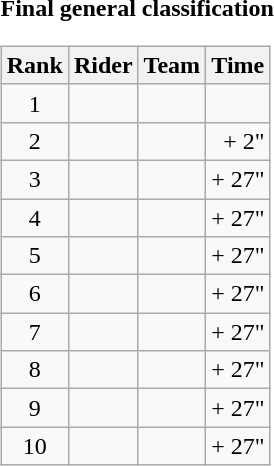<table>
<tr>
<td><strong>Final general classification</strong><br><table class="wikitable">
<tr>
<th scope="col">Rank</th>
<th scope="col">Rider</th>
<th scope="col">Team</th>
<th scope="col">Time</th>
</tr>
<tr>
<td style="text-align:center;">1</td>
<td></td>
<td></td>
<td style="text-align:right;"></td>
</tr>
<tr>
<td style="text-align:center;">2</td>
<td></td>
<td></td>
<td style="text-align:right;">+ 2"</td>
</tr>
<tr>
<td style="text-align:center;">3</td>
<td></td>
<td></td>
<td style="text-align:right;">+ 27"</td>
</tr>
<tr>
<td style="text-align:center;">4</td>
<td></td>
<td></td>
<td style="text-align:right;">+ 27"</td>
</tr>
<tr>
<td style="text-align:center;">5</td>
<td></td>
<td></td>
<td style="text-align:right;">+ 27"</td>
</tr>
<tr>
<td style="text-align:center;">6</td>
<td></td>
<td></td>
<td style="text-align:right;">+ 27"</td>
</tr>
<tr>
<td style="text-align:center;">7</td>
<td></td>
<td></td>
<td style="text-align:right;">+ 27"</td>
</tr>
<tr>
<td style="text-align:center;">8</td>
<td></td>
<td></td>
<td style="text-align:right;">+ 27"</td>
</tr>
<tr>
<td style="text-align:center;">9</td>
<td></td>
<td></td>
<td style="text-align:right;">+ 27"</td>
</tr>
<tr>
<td style="text-align:center;">10</td>
<td></td>
<td></td>
<td style="text-align:right;">+ 27"</td>
</tr>
</table>
</td>
</tr>
</table>
